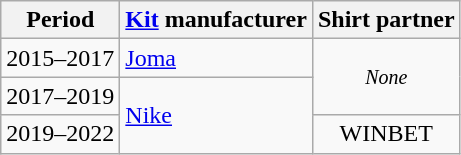<table class="wikitable" style="text-align: center">
<tr>
<th>Period</th>
<th><a href='#'>Kit</a> manufacturer</th>
<th>Shirt partner</th>
</tr>
<tr>
<td>2015–2017</td>
<td style="text-align:Left;"> <a href='#'>Joma</a></td>
<td align="center" rowspan=2><small><em>None</em></small></td>
</tr>
<tr>
<td>2017–2019</td>
<td align="left" rowspan=2> <a href='#'>Nike</a></td>
</tr>
<tr>
<td>2019–2022</td>
<td align="center" rowspan=1>WINBET</td>
</tr>
</table>
